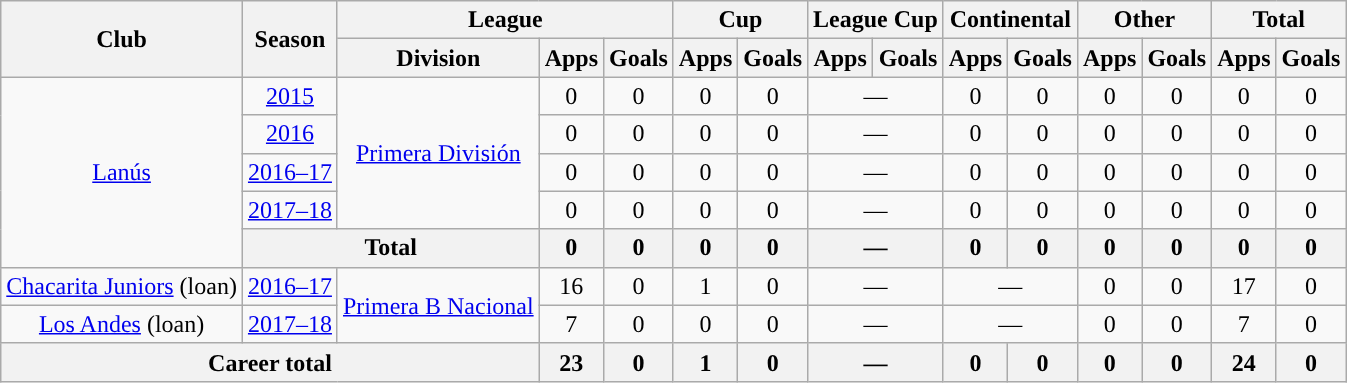<table class="wikitable" style="text-align:center">
<tr>
<th rowspan="2">Club</th>
<th rowspan="2">Season</th>
<th colspan="3">League</th>
<th colspan="2">Cup</th>
<th colspan="2">League Cup</th>
<th colspan="2">Continental</th>
<th colspan="2">Other</th>
<th colspan="2">Total</th>
</tr>
<tr>
<th>Division</th>
<th>Apps</th>
<th>Goals</th>
<th>Apps</th>
<th>Goals</th>
<th>Apps</th>
<th>Goals</th>
<th>Apps</th>
<th>Goals</th>
<th>Apps</th>
<th>Goals</th>
<th>Apps</th>
<th>Goals</th>
</tr>
<tr>
<td rowspan="5"><a href='#'>Lanús</a></td>
<td><a href='#'>2015</a></td>
<td rowspan="4"><a href='#'>Primera División</a></td>
<td>0</td>
<td>0</td>
<td>0</td>
<td>0</td>
<td colspan="2">—</td>
<td>0</td>
<td>0</td>
<td>0</td>
<td>0</td>
<td>0</td>
<td>0</td>
</tr>
<tr>
<td><a href='#'>2016</a></td>
<td>0</td>
<td>0</td>
<td>0</td>
<td>0</td>
<td colspan="2">—</td>
<td>0</td>
<td>0</td>
<td>0</td>
<td>0</td>
<td>0</td>
<td>0</td>
</tr>
<tr>
<td><a href='#'>2016–17</a></td>
<td>0</td>
<td>0</td>
<td>0</td>
<td>0</td>
<td colspan="2">—</td>
<td>0</td>
<td>0</td>
<td>0</td>
<td>0</td>
<td>0</td>
<td>0</td>
</tr>
<tr>
<td><a href='#'>2017–18</a></td>
<td>0</td>
<td>0</td>
<td>0</td>
<td>0</td>
<td colspan="2">—</td>
<td>0</td>
<td>0</td>
<td>0</td>
<td>0</td>
<td>0</td>
<td>0</td>
</tr>
<tr>
<th colspan="2">Total</th>
<th>0</th>
<th>0</th>
<th>0</th>
<th>0</th>
<th colspan="2">—</th>
<th>0</th>
<th>0</th>
<th>0</th>
<th>0</th>
<th>0</th>
<th>0</th>
</tr>
<tr>
<td rowspan="1"><a href='#'>Chacarita Juniors</a> (loan)</td>
<td><a href='#'>2016–17</a></td>
<td rowspan="2"><a href='#'>Primera B Nacional</a></td>
<td>16</td>
<td>0</td>
<td>1</td>
<td>0</td>
<td colspan="2">—</td>
<td colspan="2">—</td>
<td>0</td>
<td>0</td>
<td>17</td>
<td>0</td>
</tr>
<tr>
<td rowspan="1"><a href='#'>Los Andes</a> (loan)</td>
<td><a href='#'>2017–18</a></td>
<td>7</td>
<td>0</td>
<td>0</td>
<td>0</td>
<td colspan="2">—</td>
<td colspan="2">—</td>
<td>0</td>
<td>0</td>
<td>7</td>
<td>0</td>
</tr>
<tr>
<th colspan="3">Career total</th>
<th>23</th>
<th>0</th>
<th>1</th>
<th>0</th>
<th colspan="2">—</th>
<th>0</th>
<th>0</th>
<th>0</th>
<th>0</th>
<th>24</th>
<th>0</th>
</tr>
</table>
